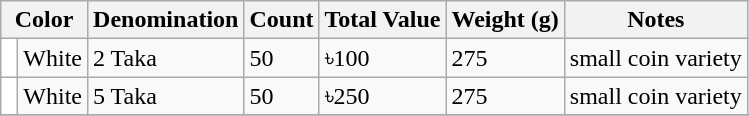<table class="wikitable">
<tr>
<th colspan=2>Color</th>
<th>Denomination</th>
<th>Count</th>
<th>Total Value</th>
<th>Weight (g)</th>
<th>Notes</th>
</tr>
<tr>
<td style="background:white"> </td>
<td>White</td>
<td>2 Taka</td>
<td>50</td>
<td>৳100</td>
<td>275</td>
<td>small coin variety</td>
</tr>
<tr>
<td style="background:white"> </td>
<td>White</td>
<td>5 Taka</td>
<td>50</td>
<td>৳250</td>
<td>275</td>
<td>small coin variety</td>
</tr>
<tr>
</tr>
</table>
